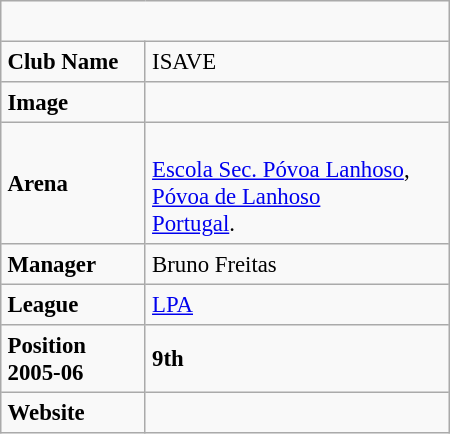<table border=1 align="right" cellpadding=4 cellspacing=0 width=300 style="margin: 0 0 1em 1em; background: #f9f9f9; border: 1px #aaaaaa solid; border-collapse: collapse; font-size: 95%;">
<tr>
<td align="center" colspan=2><br><table border="0" cellpadding="2" cellspacing="0">
</table>
</td>
</tr>
<tr>
<td><strong>Club Name</strong></td>
<td>ISAVE</td>
</tr>
<tr>
<td><strong>Image</strong></td>
<td></td>
</tr>
<tr>
<td><strong>Arena</strong></td>
<td><br> <a href='#'>Escola Sec. Póvoa Lanhoso</a>, <a href='#'>Póvoa de Lanhoso</a> <br> <a href='#'>Portugal</a>.</td>
</tr>
<tr>
<td><strong>Manager</strong></td>
<td> Bruno Freitas</td>
</tr>
<tr>
<td><strong>League</strong></td>
<td><a href='#'>LPA</a></td>
</tr>
<tr>
<td><strong>Position 2005-06</strong></td>
<td><strong>9th</strong></td>
</tr>
<tr>
<td><strong>Website</strong></td>
<td></td>
</tr>
</table>
